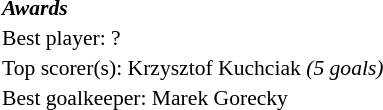<table width=100% cellspacing=1 style="font-size: 90%;">
<tr>
<td><strong><em>Awards</em></strong></td>
</tr>
<tr>
<td>Best player:  ?</td>
</tr>
<tr>
<td colspan=4>Top scorer(s):  Krzysztof Kuchciak <em>(5 goals)</em></td>
</tr>
<tr>
<td>Best goalkeeper:  Marek Gorecky</td>
</tr>
</table>
